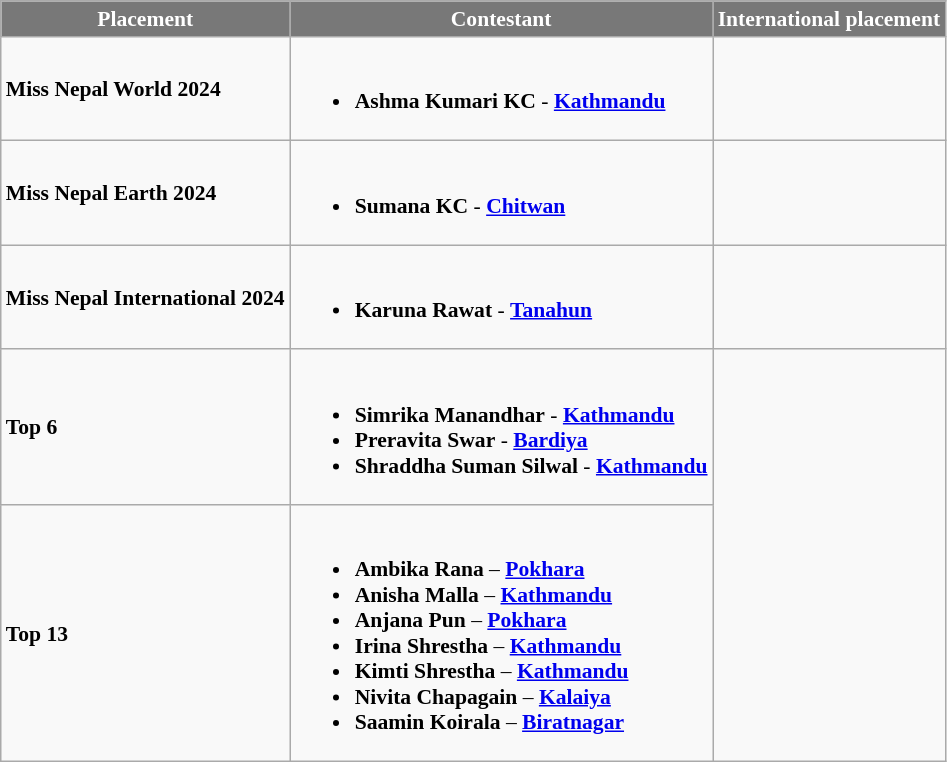<table class="wikitable sortable" style="font-size: 90%">
<tr>
<th style="background-color:#787878;color:#FFFFFF;">Placement</th>
<th style="background-color:#787878;color:#FFFFFF;">Contestant</th>
<th style="background-color:#787878;color:#FFFFFF;">International placement</th>
</tr>
<tr>
<td><strong>Miss Nepal World 2024</strong></td>
<td><br><ul><li><strong>Ashma Kumari KC</strong> - <strong><a href='#'>Kathmandu</a></strong></li></ul></td>
<td></td>
</tr>
<tr>
<td><strong>Miss Nepal Earth 2024</strong></td>
<td><br><ul><li><strong>Sumana KC</strong> - <strong><a href='#'>Chitwan</a></strong></li></ul></td>
<td></td>
</tr>
<tr>
<td><strong>Miss Nepal International 2024</strong></td>
<td><br><ul><li><strong>Karuna Rawat</strong> - <strong><a href='#'>Tanahun</a></strong></li></ul></td>
<td></td>
</tr>
<tr>
<td><strong>Top 6</strong></td>
<td><br><ul><li><strong>Simrika Manandhar</strong> - <strong><a href='#'>Kathmandu</a></strong></li><li><strong>Preravita Swar</strong> - <strong><a href='#'>Bardiya</a></strong></li><li><strong>Shraddha Suman Silwal</strong> - <strong><a href='#'>Kathmandu</a></strong></li></ul></td>
</tr>
<tr>
<td><strong>Top 13</strong></td>
<td><br><ul><li><strong>Ambika Rana</strong> – <strong><a href='#'>Pokhara</a></strong></li><li><strong>Anisha Malla</strong> – <strong><a href='#'>Kathmandu</a></strong></li><li><strong>Anjana Pun</strong> – <strong><a href='#'>Pokhara</a></strong></li><li><strong>Irina Shrestha</strong> – <strong><a href='#'>Kathmandu</a></strong></li><li><strong>Kimti Shrestha</strong> – <strong><a href='#'>Kathmandu</a></strong></li><li><strong>Nivita Chapagain</strong> – <strong><a href='#'>Kalaiya</a></strong></li><li><strong>Saamin Koirala</strong> – <strong><a href='#'>Biratnagar</a></strong></li></ul></td>
</tr>
</table>
